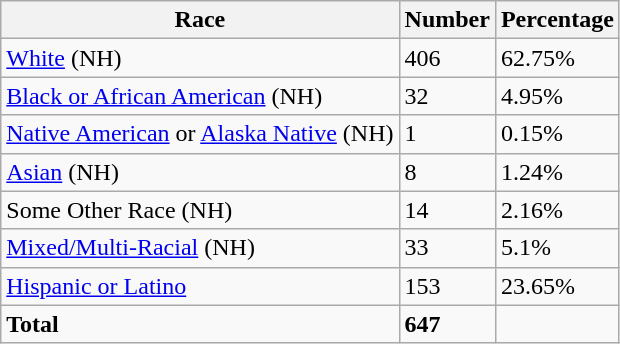<table class="wikitable">
<tr>
<th>Race</th>
<th>Number</th>
<th>Percentage</th>
</tr>
<tr>
<td><a href='#'>White</a> (NH)</td>
<td>406</td>
<td>62.75%</td>
</tr>
<tr>
<td><a href='#'>Black or African American</a> (NH)</td>
<td>32</td>
<td>4.95%</td>
</tr>
<tr>
<td><a href='#'>Native American</a> or <a href='#'>Alaska Native</a> (NH)</td>
<td>1</td>
<td>0.15%</td>
</tr>
<tr>
<td><a href='#'>Asian</a> (NH)</td>
<td>8</td>
<td>1.24%</td>
</tr>
<tr>
<td>Some Other Race (NH)</td>
<td>14</td>
<td>2.16%</td>
</tr>
<tr>
<td><a href='#'>Mixed/Multi-Racial</a> (NH)</td>
<td>33</td>
<td>5.1%</td>
</tr>
<tr>
<td><a href='#'>Hispanic or Latino</a></td>
<td>153</td>
<td>23.65%</td>
</tr>
<tr>
<td><strong>Total</strong></td>
<td><strong>647</strong></td>
<td></td>
</tr>
</table>
